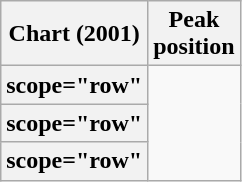<table class="wikitable sortable plainrowheaders">
<tr>
<th>Chart (2001)</th>
<th>Peak<br>position</th>
</tr>
<tr>
<th>scope="row"</th>
</tr>
<tr>
<th>scope="row"</th>
</tr>
<tr>
<th>scope="row"</th>
</tr>
</table>
